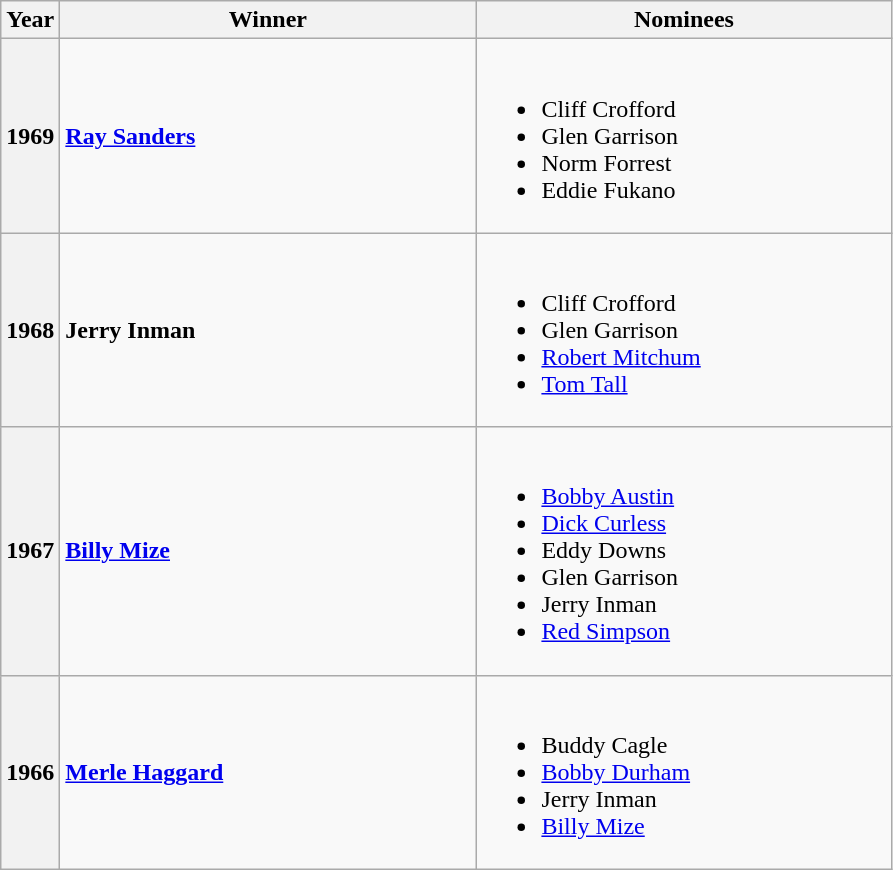<table class="wikitable sortable">
<tr>
<th width="30px">Year</th>
<th width="270px">Winner</th>
<th width="270px">Nominees</th>
</tr>
<tr>
<th>1969</th>
<td> <strong><a href='#'>Ray Sanders</a></strong></td>
<td><br><ul><li>Cliff Crofford</li><li>Glen Garrison</li><li>Norm Forrest</li><li>Eddie Fukano</li></ul></td>
</tr>
<tr>
<th>1968</th>
<td> <strong>Jerry Inman</strong></td>
<td><br><ul><li>Cliff Crofford</li><li>Glen Garrison</li><li><a href='#'>Robert Mitchum</a></li><li><a href='#'>Tom Tall</a></li></ul></td>
</tr>
<tr>
<th>1967</th>
<td> <strong><a href='#'>Billy Mize</a></strong></td>
<td><br><ul><li><a href='#'>Bobby Austin</a></li><li><a href='#'>Dick Curless</a></li><li>Eddy Downs</li><li>Glen Garrison</li><li>Jerry Inman</li><li><a href='#'>Red Simpson</a></li></ul></td>
</tr>
<tr>
<th>1966</th>
<td> <strong><a href='#'>Merle Haggard</a></strong></td>
<td><br><ul><li>Buddy Cagle</li><li><a href='#'>Bobby Durham</a></li><li>Jerry Inman</li><li><a href='#'>Billy Mize</a></li></ul></td>
</tr>
</table>
